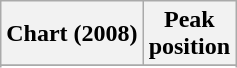<table class="wikitable sortable plainrowheaders" style="text-align:center">
<tr>
<th scope="col">Chart (2008)</th>
<th scope="col">Peak<br>position</th>
</tr>
<tr>
</tr>
<tr>
</tr>
<tr>
</tr>
<tr>
</tr>
</table>
